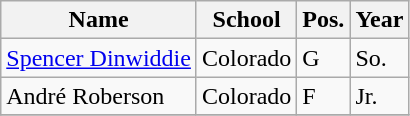<table class="wikitable">
<tr>
<th>Name</th>
<th>School</th>
<th>Pos.</th>
<th>Year</th>
</tr>
<tr>
<td><a href='#'>Spencer Dinwiddie</a></td>
<td>Colorado</td>
<td>G</td>
<td>So.</td>
</tr>
<tr>
<td>André Roberson</td>
<td>Colorado</td>
<td>F</td>
<td>Jr.</td>
</tr>
<tr>
</tr>
</table>
